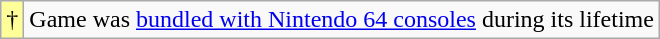<table class="wikitable plainrowheaders">
<tr>
<td bgcolor="#FFFF99" style="text-align:center;">†</td>
<td>Game was <a href='#'>bundled with Nintendo 64 consoles</a> during its lifetime</td>
</tr>
</table>
